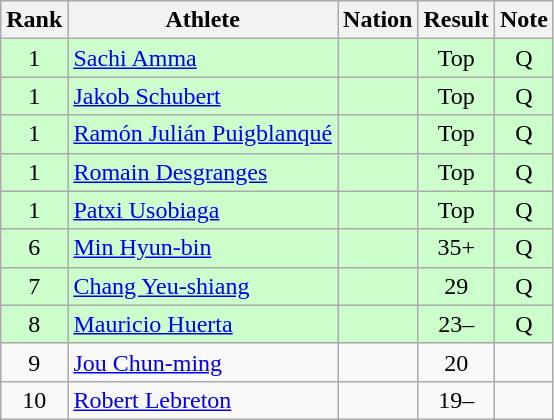<table class="wikitable sortable" style="text-align:center">
<tr>
<th>Rank</th>
<th>Athlete</th>
<th>Nation</th>
<th>Result</th>
<th>Note</th>
</tr>
<tr bgcolor=ccffcc>
<td>1</td>
<td align=left><a href='#'>Sachi Amma</a></td>
<td align=left></td>
<td>Top</td>
<td>Q</td>
</tr>
<tr bgcolor=ccffcc>
<td>1</td>
<td align=left><a href='#'>Jakob Schubert</a></td>
<td align=left></td>
<td>Top</td>
<td>Q</td>
</tr>
<tr bgcolor=ccffcc>
<td>1</td>
<td align=left><a href='#'>Ramón Julián Puigblanqué</a></td>
<td align=left></td>
<td>Top</td>
<td>Q</td>
</tr>
<tr bgcolor=ccffcc>
<td>1</td>
<td align=left><a href='#'>Romain Desgranges</a></td>
<td align=left></td>
<td>Top</td>
<td>Q</td>
</tr>
<tr bgcolor=ccffcc>
<td>1</td>
<td align=left><a href='#'>Patxi Usobiaga</a></td>
<td align=left></td>
<td>Top</td>
<td>Q</td>
</tr>
<tr bgcolor=ccffcc>
<td>6</td>
<td align=left><a href='#'>Min Hyun-bin</a></td>
<td align=left></td>
<td>35+</td>
<td>Q</td>
</tr>
<tr bgcolor=ccffcc>
<td>7</td>
<td align=left><a href='#'>Chang Yeu-shiang</a></td>
<td align=left></td>
<td>29</td>
<td>Q</td>
</tr>
<tr bgcolor=ccffcc>
<td>8</td>
<td align=left><a href='#'>Mauricio Huerta</a></td>
<td align=left></td>
<td>23–</td>
<td>Q</td>
</tr>
<tr>
<td>9</td>
<td align=left><a href='#'>Jou Chun-ming</a></td>
<td align=left></td>
<td>20</td>
<td></td>
</tr>
<tr>
<td>10</td>
<td align=left><a href='#'>Robert Lebreton</a></td>
<td align=left></td>
<td>19–</td>
<td></td>
</tr>
</table>
